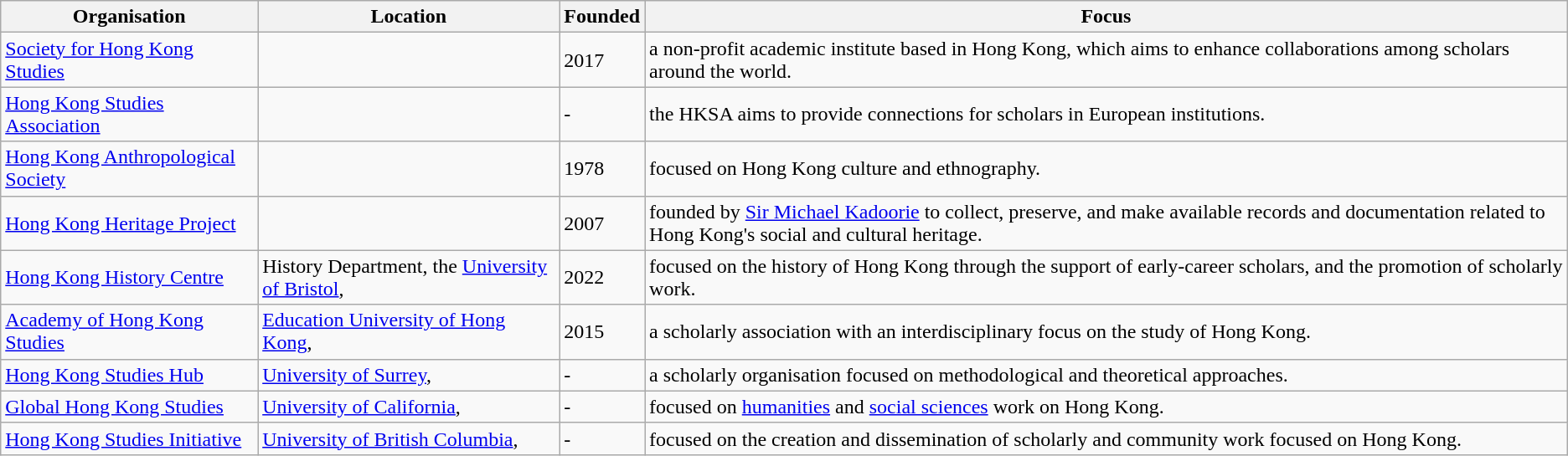<table class="wikitable sortable">
<tr>
<th>Organisation</th>
<th>Location</th>
<th>Founded</th>
<th>Focus</th>
</tr>
<tr>
<td><a href='#'>Society for Hong Kong Studies</a></td>
<td></td>
<td>2017</td>
<td>a non-profit academic institute based in Hong Kong, which aims to enhance collaborations among scholars around the world.</td>
</tr>
<tr>
<td><a href='#'>Hong Kong Studies Association</a></td>
<td></td>
<td>-</td>
<td>the HKSA aims to provide connections for scholars in European institutions.</td>
</tr>
<tr>
<td><a href='#'>Hong Kong Anthropological Society</a></td>
<td></td>
<td>1978</td>
<td>focused on Hong Kong culture and ethnography.</td>
</tr>
<tr>
<td><a href='#'>Hong Kong Heritage Project</a></td>
<td></td>
<td>2007</td>
<td>founded by <a href='#'>Sir Michael Kadoorie</a> to collect, preserve, and make available records and documentation related to Hong Kong's social and cultural heritage.</td>
</tr>
<tr>
<td><a href='#'>Hong Kong History Centre</a></td>
<td>History Department, the <a href='#'>University of Bristol</a>, </td>
<td>2022</td>
<td>focused on the history of Hong Kong through the support of early-career scholars, and the promotion of scholarly work.</td>
</tr>
<tr>
<td><a href='#'>Academy of Hong Kong Studies</a></td>
<td><a href='#'>Education University of Hong Kong</a>, </td>
<td>2015</td>
<td>a scholarly association with an interdisciplinary focus on the study of Hong Kong.</td>
</tr>
<tr>
<td><a href='#'>Hong Kong Studies Hub</a></td>
<td><a href='#'>University of Surrey</a>, </td>
<td>-</td>
<td>a scholarly organisation focused on methodological and theoretical approaches.</td>
</tr>
<tr>
<td><a href='#'>Global Hong Kong Studies</a></td>
<td><a href='#'>University of California</a>, </td>
<td>-</td>
<td>focused on <a href='#'>humanities</a> and <a href='#'>social sciences</a> work on Hong Kong.</td>
</tr>
<tr>
<td><a href='#'>Hong Kong Studies Initiative</a></td>
<td><a href='#'>University of British Columbia</a>, </td>
<td>-</td>
<td>focused on the creation and dissemination of scholarly and community work focused on Hong Kong.</td>
</tr>
</table>
